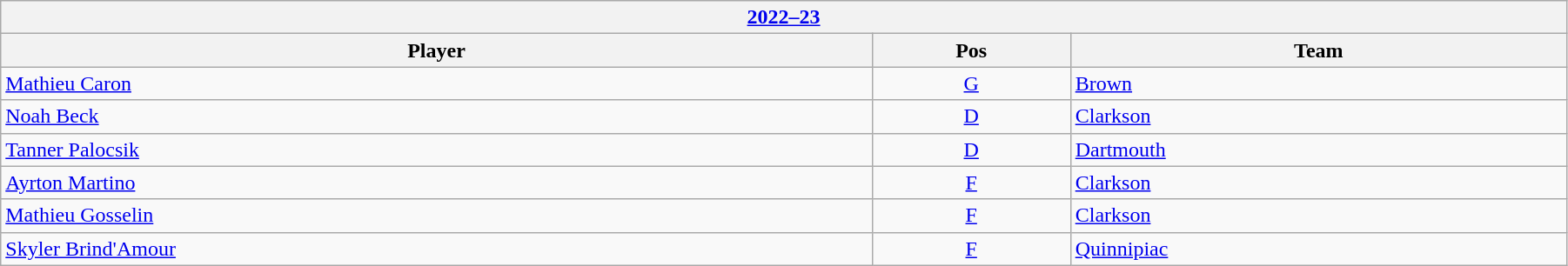<table class="wikitable" width=95%>
<tr>
<th colspan=3><a href='#'>2022–23</a></th>
</tr>
<tr>
<th>Player</th>
<th>Pos</th>
<th>Team</th>
</tr>
<tr>
<td><a href='#'>Mathieu Caron</a></td>
<td align=center><a href='#'>G</a></td>
<td><a href='#'>Brown</a></td>
</tr>
<tr>
<td><a href='#'>Noah Beck</a></td>
<td align=center><a href='#'>D</a></td>
<td><a href='#'>Clarkson</a></td>
</tr>
<tr>
<td><a href='#'>Tanner Palocsik</a></td>
<td align=center><a href='#'>D</a></td>
<td><a href='#'>Dartmouth</a></td>
</tr>
<tr>
<td><a href='#'>Ayrton Martino</a></td>
<td align=center><a href='#'>F</a></td>
<td><a href='#'>Clarkson</a></td>
</tr>
<tr>
<td><a href='#'>Mathieu Gosselin</a></td>
<td align=center><a href='#'>F</a></td>
<td><a href='#'>Clarkson</a></td>
</tr>
<tr>
<td><a href='#'>Skyler Brind'Amour</a></td>
<td align=center><a href='#'>F</a></td>
<td><a href='#'>Quinnipiac</a></td>
</tr>
</table>
